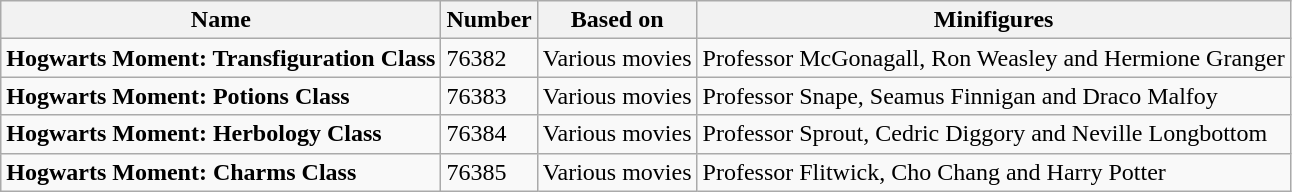<table class="wikitable">
<tr>
<th>Name</th>
<th>Number</th>
<th>Based on</th>
<th>Minifigures</th>
</tr>
<tr>
<td><strong>Hogwarts Moment: Transfiguration Class</strong></td>
<td>76382</td>
<td>Various movies</td>
<td>Professor McGonagall, Ron Weasley and Hermione Granger</td>
</tr>
<tr>
<td><strong>Hogwarts Moment: Potions Class</strong></td>
<td>76383</td>
<td>Various movies</td>
<td>Professor Snape, Seamus Finnigan and Draco Malfoy</td>
</tr>
<tr>
<td><strong>Hogwarts Moment: Herbology Class</strong></td>
<td>76384</td>
<td>Various movies</td>
<td>Professor Sprout, Cedric Diggory and Neville Longbottom</td>
</tr>
<tr>
<td><strong>Hogwarts Moment: Charms Class</strong></td>
<td>76385</td>
<td>Various movies</td>
<td>Professor Flitwick, Cho Chang and Harry Potter</td>
</tr>
</table>
